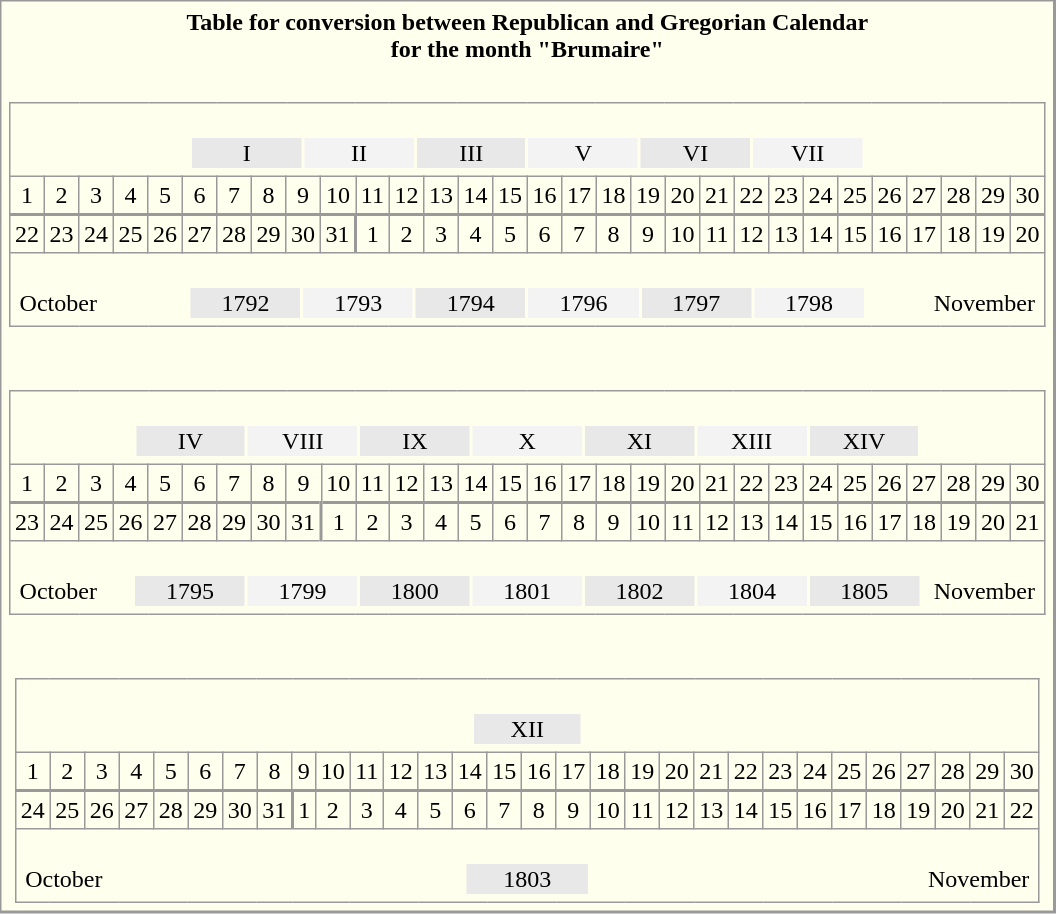<table align="center" cellpadding="3" style="background-color: #ffffee; border: 1px solid #999; border-right: 2px solid #999; border-bottom: 2px solid #999">
<tr>
<th>Table for conversion between Republican and Gregorian Calendar <br> for the month "Brumaire"</th>
</tr>
<tr>
<td><br><table align="center" rules="all" cellspacing="0" cellpadding="3" style="border: 1px solid #999; text-align: center">
<tr>
<td align="center" colspan="30"><br><table width="66%" align="center" style="text-align:center">
<tr>
<td width="11%" style="background-color: #e8e8e8">I</td>
<td width="11%" style="background-color: #f3f3f3">II</td>
<td width="11%" style="background-color: #e8e8e8">III</td>
<td width="11%" style="background-color: #f3f3f3">V</td>
<td width="11%" style="background-color: #e8e8e8">VI</td>
<td width="11%" style="background-color: #f3f3f3">VII</td>
</tr>
</table>
</td>
</tr>
<tr>
<td>1</td>
<td>2</td>
<td>3</td>
<td>4</td>
<td>5</td>
<td>6</td>
<td>7</td>
<td>8</td>
<td>9</td>
<td>10</td>
<td>11</td>
<td>12</td>
<td>13</td>
<td>14</td>
<td>15</td>
<td>16</td>
<td>17</td>
<td>18</td>
<td>19</td>
<td>20</td>
<td>21</td>
<td>22</td>
<td>23</td>
<td>24</td>
<td>25</td>
<td>26</td>
<td>27</td>
<td>28</td>
<td>29</td>
<td>30</td>
</tr>
<tr style="border-top: 2px solid #999">
<td>22</td>
<td>23</td>
<td>24</td>
<td>25</td>
<td>26</td>
<td>27</td>
<td>28</td>
<td>29</td>
<td>30</td>
<td>31</td>
<td style="border-left: 2px solid #999">1</td>
<td>2</td>
<td>3</td>
<td>4</td>
<td>5</td>
<td>6</td>
<td>7</td>
<td>8</td>
<td>9</td>
<td>10</td>
<td>11</td>
<td>12</td>
<td>13</td>
<td>14</td>
<td>15</td>
<td>16</td>
<td>17</td>
<td>18</td>
<td>19</td>
<td>20</td>
</tr>
<tr>
<td align="center" colspan="30"><br><table width="100%" style="text-align: center">
<tr>
<td width="17%" align="left">October</td>
<td width="11%" style="background-color: #e8e8e8">1792</td>
<td width="11%" style="background-color: #f3f3f3">1793</td>
<td width="11%" style="background-color: #e8e8e8">1794</td>
<td width="11%" style="background-color: #f3f3f3">1796</td>
<td width="11%" style="background-color: #e8e8e8">1797</td>
<td width="11%" style="background-color: #f3f3f3">1798</td>
<td width="17%" align="right">November</td>
</tr>
</table>
</td>
</tr>
</table>
</td>
</tr>
<tr>
<td><br><table align="center" rules="all" cellspacing="0" cellpadding="3" style="border: 1px solid #999; text-align: center; margin-top: 1em">
<tr>
<td align="center" colspan="30"><br><table width="77%" align="center" style="text-align:center">
<tr>
<td width="11%" style="background-color: #e8e8e8">IV</td>
<td width="11%" style="background-color: #f3f3f3">VIII</td>
<td width="11%" style="background-color: #e8e8e8">IX</td>
<td width="11%" style="background-color: #f3f3f3">X</td>
<td width="11%" style="background-color: #e8e8e8">XI</td>
<td width="11%" style="background-color: #f3f3f3">XIII</td>
<td width="11%" style="background-color: #e8e8e8">XIV</td>
</tr>
</table>
</td>
</tr>
<tr>
<td>1</td>
<td>2</td>
<td>3</td>
<td>4</td>
<td>5</td>
<td>6</td>
<td>7</td>
<td>8</td>
<td>9</td>
<td>10</td>
<td>11</td>
<td>12</td>
<td>13</td>
<td>14</td>
<td>15</td>
<td>16</td>
<td>17</td>
<td>18</td>
<td>19</td>
<td>20</td>
<td>21</td>
<td>22</td>
<td>23</td>
<td>24</td>
<td>25</td>
<td>26</td>
<td>27</td>
<td>28</td>
<td>29</td>
<td>30</td>
</tr>
<tr style="border-top: 2px solid #999">
<td>23</td>
<td>24</td>
<td>25</td>
<td>26</td>
<td>27</td>
<td>28</td>
<td>29</td>
<td>30</td>
<td>31</td>
<td style="border-left: 2px solid #999">1</td>
<td>2</td>
<td>3</td>
<td>4</td>
<td>5</td>
<td>6</td>
<td>7</td>
<td>8</td>
<td>9</td>
<td>10</td>
<td>11</td>
<td>12</td>
<td>13</td>
<td>14</td>
<td>15</td>
<td>16</td>
<td>17</td>
<td>18</td>
<td>19</td>
<td>20</td>
<td>21</td>
</tr>
<tr>
<td align="center" colspan="30"><br><table width="100%" style="text-align: center">
<tr>
<td width="11.5%" align="left">October</td>
<td width="11%" style="background-color: #e8e8e8">1795</td>
<td width="11%" style="background-color: #f3f3f3">1799</td>
<td width="11%" style="background-color: #e8e8e8">1800</td>
<td width="11%" style="background-color: #f3f3f3">1801</td>
<td width="11%" style="background-color: #e8e8e8">1802</td>
<td width="11%" style="background-color: #f3f3f3">1804</td>
<td width="11%" style="background-color: #e8e8e8">1805</td>
<td width="11.5%" align="right">November</td>
</tr>
</table>
</td>
</tr>
</table>
</td>
</tr>
<tr>
<td><br><table align="center" rules="all" cellspacing="0" cellpadding="3" style="border: 1px solid #999; text-align: center; margin-top: 1em">
<tr>
<td align="center" colspan="30"><br><table width="11%" align="center" style="text-align:center">
<tr>
<td width="11%" style="background-color: #e8e8e8">XII</td>
</tr>
</table>
</td>
</tr>
<tr>
<td>1</td>
<td>2</td>
<td>3</td>
<td>4</td>
<td>5</td>
<td>6</td>
<td>7</td>
<td>8</td>
<td>9</td>
<td>10</td>
<td>11</td>
<td>12</td>
<td>13</td>
<td>14</td>
<td>15</td>
<td>16</td>
<td>17</td>
<td>18</td>
<td>19</td>
<td>20</td>
<td>21</td>
<td>22</td>
<td>23</td>
<td>24</td>
<td>25</td>
<td>26</td>
<td>27</td>
<td>28</td>
<td>29</td>
<td>30</td>
</tr>
<tr style="border-top: 2px solid #999">
<td>24</td>
<td>25</td>
<td>26</td>
<td>27</td>
<td>28</td>
<td>29</td>
<td>30</td>
<td>31</td>
<td style="border-left: 2px solid #999">1</td>
<td>2</td>
<td>3</td>
<td>4</td>
<td>5</td>
<td>6</td>
<td>7</td>
<td>8</td>
<td>9</td>
<td>10</td>
<td>11</td>
<td>12</td>
<td>13</td>
<td>14</td>
<td>15</td>
<td>16</td>
<td>17</td>
<td>18</td>
<td>19</td>
<td>20</td>
<td>21</td>
<td>22</td>
</tr>
<tr>
<td align="center" colspan="30"><br><table width="100%" style="text-align: center">
<tr>
<td width="39.5%" align="left">October</td>
<td width="11%" style="background-color: #e8e8e8">1803</td>
<td width="39.5%" align="right">November</td>
</tr>
</table>
</td>
</tr>
</table>
</td>
</tr>
</table>
